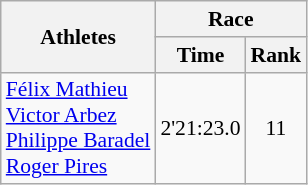<table class="wikitable" border="1" style="font-size:90%">
<tr>
<th rowspan=2>Athletes</th>
<th colspan=2>Race</th>
</tr>
<tr>
<th>Time</th>
<th>Rank</th>
</tr>
<tr>
<td><a href='#'>Félix Mathieu</a><br><a href='#'>Victor Arbez</a><br><a href='#'>Philippe Baradel</a><br><a href='#'>Roger Pires</a></td>
<td align=center>2'21:23.0</td>
<td align=center>11</td>
</tr>
</table>
